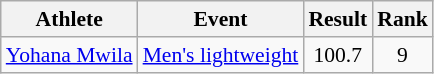<table class=wikitable style=font-size:90%;text-align:center>
<tr>
<th>Athlete</th>
<th>Event</th>
<th>Result</th>
<th>Rank</th>
</tr>
<tr>
<td align=left><a href='#'>Yohana Mwila</a></td>
<td align=left><a href='#'>Men's lightweight</a></td>
<td>100.7</td>
<td>9</td>
</tr>
</table>
